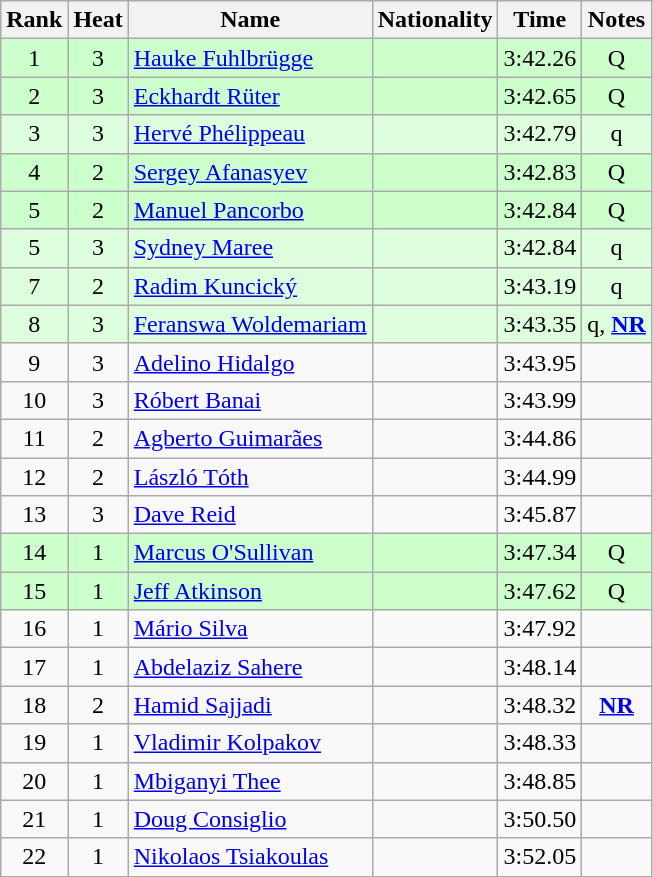<table class="wikitable sortable" style="text-align:center">
<tr>
<th>Rank</th>
<th>Heat</th>
<th>Name</th>
<th>Nationality</th>
<th>Time</th>
<th>Notes</th>
</tr>
<tr bgcolor=ccffcc>
<td>1</td>
<td>3</td>
<td align="left"><a href='#'>Hauke Fuhlbrügge</a></td>
<td align=left></td>
<td>3:42.26</td>
<td>Q</td>
</tr>
<tr bgcolor=ccffcc>
<td>2</td>
<td>3</td>
<td align="left"><a href='#'>Eckhardt Rüter</a></td>
<td align=left></td>
<td>3:42.65</td>
<td>Q</td>
</tr>
<tr bgcolor=ddffdd>
<td>3</td>
<td>3</td>
<td align="left"><a href='#'>Hervé Phélippeau</a></td>
<td align=left></td>
<td>3:42.79</td>
<td>q</td>
</tr>
<tr bgcolor=ccffcc>
<td>4</td>
<td>2</td>
<td align="left"><a href='#'>Sergey Afanasyev</a></td>
<td align=left></td>
<td>3:42.83</td>
<td>Q</td>
</tr>
<tr bgcolor=ccffcc>
<td>5</td>
<td>2</td>
<td align="left"><a href='#'>Manuel Pancorbo</a></td>
<td align=left></td>
<td>3:42.84</td>
<td>Q</td>
</tr>
<tr bgcolor=ddffdd>
<td>5</td>
<td>3</td>
<td align="left"><a href='#'>Sydney Maree</a></td>
<td align=left></td>
<td>3:42.84</td>
<td>q</td>
</tr>
<tr bgcolor=ddffdd>
<td>7</td>
<td>2</td>
<td align="left"><a href='#'>Radim Kuncický</a></td>
<td align=left></td>
<td>3:43.19</td>
<td>q</td>
</tr>
<tr bgcolor=ddffdd>
<td>8</td>
<td>3</td>
<td align="left"><a href='#'>Feranswa Woldemariam</a></td>
<td align=left></td>
<td>3:43.35</td>
<td>q, <strong><a href='#'>NR</a></strong></td>
</tr>
<tr>
<td>9</td>
<td>3</td>
<td align="left"><a href='#'>Adelino Hidalgo</a></td>
<td align=left></td>
<td>3:43.95</td>
<td></td>
</tr>
<tr>
<td>10</td>
<td>3</td>
<td align="left"><a href='#'>Róbert Banai</a></td>
<td align=left></td>
<td>3:43.99</td>
<td></td>
</tr>
<tr>
<td>11</td>
<td>2</td>
<td align="left"><a href='#'>Agberto Guimarães</a></td>
<td align=left></td>
<td>3:44.86</td>
<td></td>
</tr>
<tr>
<td>12</td>
<td>2</td>
<td align="left"><a href='#'>László Tóth</a></td>
<td align=left></td>
<td>3:44.99</td>
<td></td>
</tr>
<tr>
<td>13</td>
<td>3</td>
<td align="left"><a href='#'>Dave Reid</a></td>
<td align=left></td>
<td>3:45.87</td>
<td></td>
</tr>
<tr bgcolor=ccffcc>
<td>14</td>
<td>1</td>
<td align="left"><a href='#'>Marcus O'Sullivan</a></td>
<td align=left></td>
<td>3:47.34</td>
<td>Q</td>
</tr>
<tr bgcolor=ccffcc>
<td>15</td>
<td>1</td>
<td align="left"><a href='#'>Jeff Atkinson</a></td>
<td align=left></td>
<td>3:47.62</td>
<td>Q</td>
</tr>
<tr>
<td>16</td>
<td>1</td>
<td align="left"><a href='#'>Mário Silva</a></td>
<td align=left></td>
<td>3:47.92</td>
<td></td>
</tr>
<tr>
<td>17</td>
<td>1</td>
<td align="left"><a href='#'>Abdelaziz Sahere</a></td>
<td align=left></td>
<td>3:48.14</td>
<td></td>
</tr>
<tr>
<td>18</td>
<td>2</td>
<td align="left"><a href='#'>Hamid Sajjadi</a></td>
<td align=left></td>
<td>3:48.32</td>
<td><strong><a href='#'>NR</a></strong></td>
</tr>
<tr>
<td>19</td>
<td>1</td>
<td align="left"><a href='#'>Vladimir Kolpakov</a></td>
<td align=left></td>
<td>3:48.33</td>
<td></td>
</tr>
<tr>
<td>20</td>
<td>1</td>
<td align="left"><a href='#'>Mbiganyi Thee</a></td>
<td align=left></td>
<td>3:48.85</td>
<td></td>
</tr>
<tr>
<td>21</td>
<td>1</td>
<td align="left"><a href='#'>Doug Consiglio</a></td>
<td align=left></td>
<td>3:50.50</td>
<td></td>
</tr>
<tr>
<td>22</td>
<td>1</td>
<td align="left"><a href='#'>Nikolaos Tsiakoulas</a></td>
<td align=left></td>
<td>3:52.05</td>
<td></td>
</tr>
</table>
